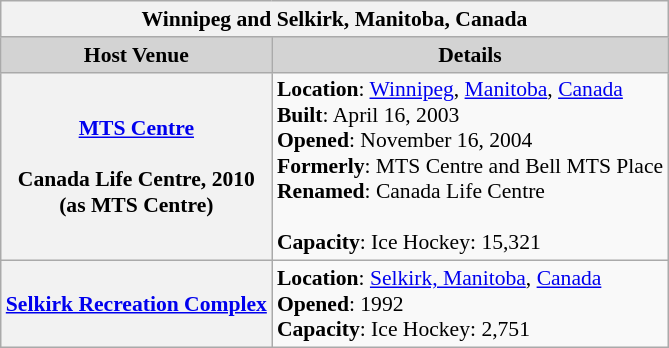<table class="wikitable" style="text-align:center; font-size:90%">
<tr>
<th style="background:lightred"; colspan=4>Winnipeg and Selkirk, Manitoba, Canada</th>
</tr>
<tr>
<th style="background:lightgrey";>Host Venue</th>
<th style="background:lightgrey";>Details</th>
</tr>
<tr align=left>
<th><a href='#'>MTS Centre</a><br><br>Canada Life Centre, 2010<br>(as MTS Centre)</th>
<td><strong>Location</strong>:  <a href='#'>Winnipeg</a>, <a href='#'>Manitoba</a>, <a href='#'>Canada</a><br><strong>Built</strong>: April 16, 2003<br><strong>Opened</strong>: November 16, 2004<br><strong>Formerly</strong>: MTS Centre and Bell MTS Place<br><strong>Renamed</strong>: Canada Life Centre<br><br><strong>Capacity</strong>: Ice Hockey: 15,321</td>
</tr>
<tr align=left>
<th><a href='#'>Selkirk Recreation Complex</a></th>
<td><strong>Location</strong>:  <a href='#'>Selkirk, Manitoba</a>, <a href='#'>Canada</a> <br><strong>Opened</strong>: 1992<br><strong>Capacity</strong>: Ice Hockey: 2,751</td>
</tr>
</table>
